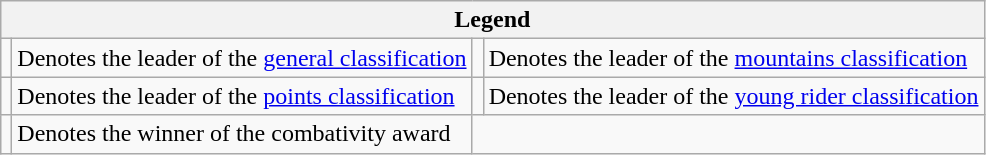<table class="wikitable">
<tr>
<th colspan="4">Legend</th>
</tr>
<tr>
<td></td>
<td>Denotes the leader of the <a href='#'>general classification</a></td>
<td></td>
<td>Denotes the leader of the <a href='#'>mountains classification</a></td>
</tr>
<tr>
<td></td>
<td>Denotes the leader of the <a href='#'>points classification</a></td>
<td></td>
<td>Denotes the leader of the <a href='#'>young rider classification</a></td>
</tr>
<tr>
<td></td>
<td>Denotes the winner of the combativity award</td>
</tr>
</table>
